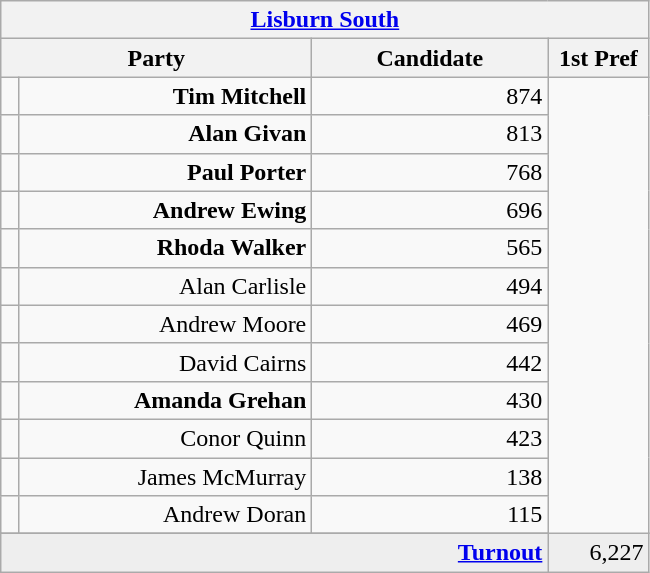<table class="wikitable">
<tr>
<th colspan="4" align="center"><a href='#'>Lisburn South</a></th>
</tr>
<tr>
<th colspan="2" align="center" width=200>Party</th>
<th width=150>Candidate</th>
<th width=60>1st Pref</th>
</tr>
<tr>
<td></td>
<td align="right"><strong>Tim Mitchell</strong></td>
<td align="right">874</td>
</tr>
<tr>
<td></td>
<td align="right"><strong>Alan Givan</strong></td>
<td align="right">813</td>
</tr>
<tr>
<td></td>
<td align="right"><strong>Paul Porter</strong></td>
<td align="right">768</td>
</tr>
<tr>
<td></td>
<td align="right"><strong>Andrew Ewing</strong></td>
<td align="right">696</td>
</tr>
<tr>
<td></td>
<td align="right"><strong>Rhoda Walker</strong></td>
<td align="right">565</td>
</tr>
<tr>
<td></td>
<td align="right">Alan Carlisle</td>
<td align="right">494</td>
</tr>
<tr>
<td></td>
<td align="right">Andrew Moore</td>
<td align="right">469</td>
</tr>
<tr>
<td></td>
<td align="right">David Cairns</td>
<td align="right">442</td>
</tr>
<tr>
<td></td>
<td align="right"><strong>Amanda Grehan</strong></td>
<td align="right">430</td>
</tr>
<tr>
<td></td>
<td align="right">Conor Quinn</td>
<td align="right">423</td>
</tr>
<tr>
<td></td>
<td align="right">James McMurray</td>
<td align="right">138</td>
</tr>
<tr>
<td></td>
<td align="right">Andrew Doran</td>
<td align="right">115</td>
</tr>
<tr>
</tr>
<tr bgcolor="EEEEEE">
<td colspan=3 align="right"><strong><a href='#'>Turnout</a></strong></td>
<td align="right">6,227</td>
</tr>
</table>
